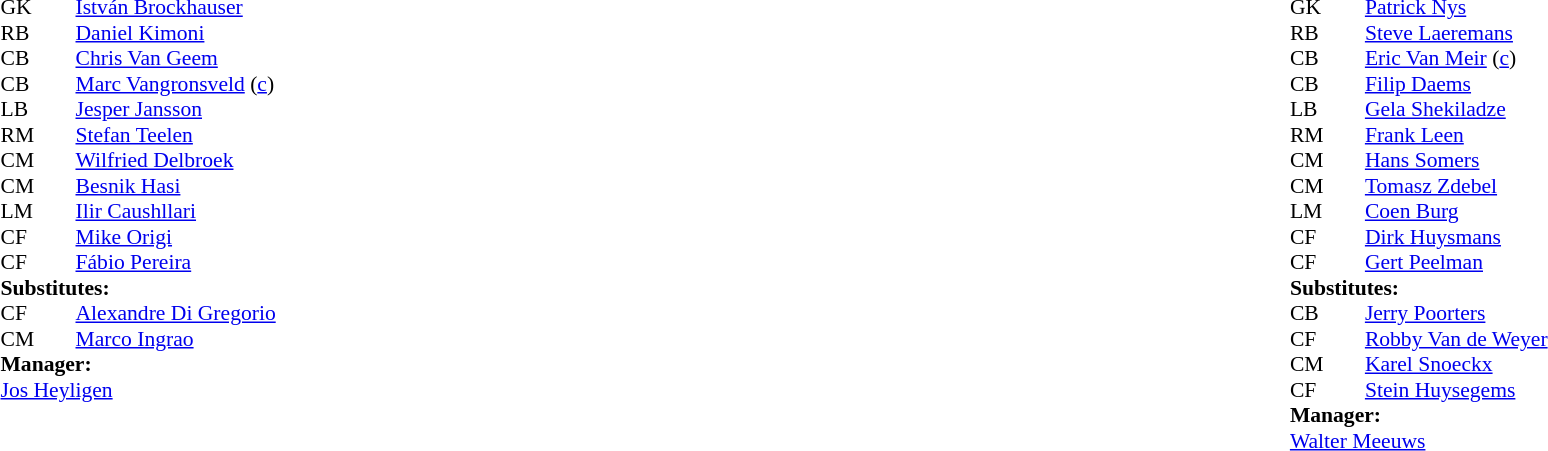<table style="width:100%">
<tr>
<td style="vertical-align:top; width:50%"><br><table style="font-size: 90%" cellspacing="0" cellpadding="0">
<tr>
<th width=25></th>
<th width=25></th>
</tr>
<tr>
<td>GK</td>
<td></td>
<td> <a href='#'>István Brockhauser</a></td>
</tr>
<tr>
<td>RB</td>
<td></td>
<td> <a href='#'>Daniel Kimoni</a></td>
</tr>
<tr>
<td>CB</td>
<td></td>
<td> <a href='#'>Chris Van Geem</a></td>
</tr>
<tr>
<td>CB</td>
<td></td>
<td> <a href='#'>Marc Vangronsveld</a> (<a href='#'>c</a>)</td>
</tr>
<tr>
<td>LB</td>
<td></td>
<td> <a href='#'>Jesper Jansson</a></td>
</tr>
<tr>
<td>RM</td>
<td></td>
<td> <a href='#'>Stefan Teelen</a></td>
<td></td>
<td></td>
</tr>
<tr>
<td>CM</td>
<td></td>
<td> <a href='#'>Wilfried Delbroek</a></td>
</tr>
<tr>
<td>CM</td>
<td></td>
<td> <a href='#'>Besnik Hasi</a></td>
<td></td>
</tr>
<tr>
<td>LM</td>
<td></td>
<td> <a href='#'>Ilir Caushllari</a></td>
<td></td>
</tr>
<tr>
<td>CF</td>
<td></td>
<td> <a href='#'>Mike Origi</a></td>
</tr>
<tr>
<td>CF</td>
<td></td>
<td> <a href='#'>Fábio Pereira</a></td>
<td></td>
<td></td>
</tr>
<tr>
<td colspan=3><strong>Substitutes:</strong></td>
</tr>
<tr>
<td>CF</td>
<td></td>
<td> <a href='#'>Alexandre Di Gregorio</a></td>
<td></td>
<td></td>
</tr>
<tr>
<td>CM</td>
<td></td>
<td> <a href='#'>Marco Ingrao</a></td>
<td></td>
<td></td>
</tr>
<tr>
<td colspan=3><strong>Manager:</strong></td>
</tr>
<tr>
<td colspan=4> <a href='#'>Jos Heyligen</a></td>
</tr>
</table>
</td>
<td style="vertical-align:top"></td>
<td style="vertical-align:top; width:50%"><br><table cellspacing="0" cellpadding="0" style="font-size:90%; margin:auto">
<tr>
<th width=25></th>
<th width=25></th>
</tr>
<tr>
<td>GK</td>
<td></td>
<td> <a href='#'>Patrick Nys</a></td>
</tr>
<tr>
<td>RB</td>
<td></td>
<td> <a href='#'>Steve Laeremans</a></td>
</tr>
<tr>
<td>CB</td>
<td></td>
<td> <a href='#'>Eric Van Meir</a> (<a href='#'>c</a>)</td>
</tr>
<tr>
<td>CB</td>
<td></td>
<td> <a href='#'>Filip Daems</a></td>
</tr>
<tr>
<td>LB</td>
<td></td>
<td> <a href='#'>Gela Shekiladze</a></td>
</tr>
<tr>
<td>RM</td>
<td></td>
<td> <a href='#'>Frank Leen</a></td>
</tr>
<tr>
<td>CM</td>
<td></td>
<td> <a href='#'>Hans Somers</a></td>
<td></td>
<td></td>
</tr>
<tr>
<td>CM</td>
<td></td>
<td> <a href='#'>Tomasz Zdebel</a></td>
<td></td>
</tr>
<tr>
<td>LM</td>
<td></td>
<td> <a href='#'>Coen Burg</a></td>
<td></td>
<td></td>
</tr>
<tr>
<td>CF</td>
<td></td>
<td> <a href='#'>Dirk Huysmans</a></td>
<td></td>
<td></td>
</tr>
<tr>
<td>CF</td>
<td></td>
<td> <a href='#'>Gert Peelman</a></td>
<td></td>
<td></td>
</tr>
<tr>
<td colspan=3><strong>Substitutes:</strong></td>
</tr>
<tr>
<td>CB</td>
<td></td>
<td> <a href='#'>Jerry Poorters</a></td>
<td></td>
<td></td>
</tr>
<tr>
<td>CF</td>
<td></td>
<td> <a href='#'>Robby Van de Weyer</a></td>
<td></td>
<td></td>
</tr>
<tr>
<td>CM</td>
<td></td>
<td> <a href='#'>Karel Snoeckx</a></td>
<td></td>
<td></td>
</tr>
<tr>
<td>CF</td>
<td></td>
<td> <a href='#'>Stein Huysegems</a></td>
<td></td>
<td></td>
</tr>
<tr>
<td colspan=3><strong>Manager:</strong></td>
</tr>
<tr>
<td colspan=4> <a href='#'>Walter Meeuws</a></td>
</tr>
</table>
</td>
</tr>
</table>
